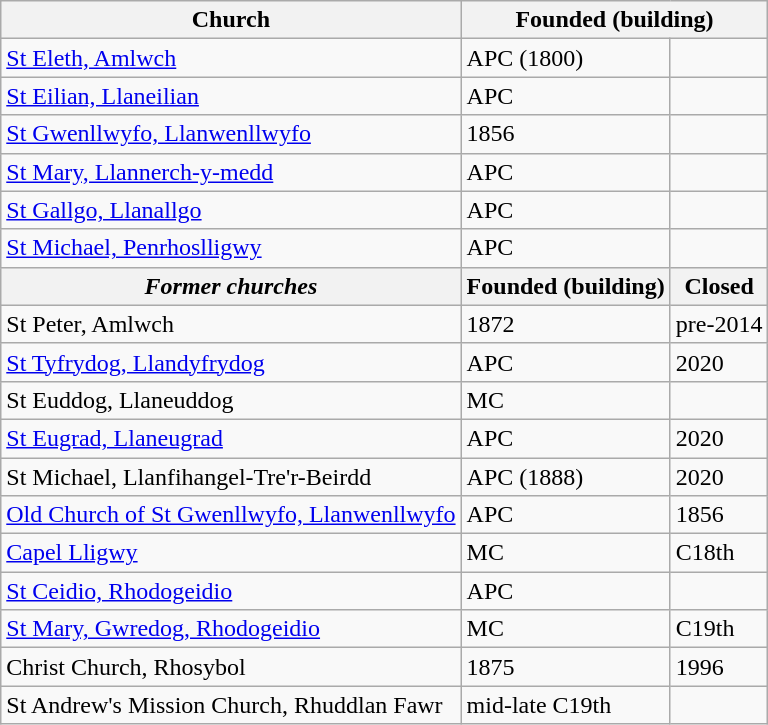<table class="wikitable">
<tr>
<th>Church</th>
<th colspan="2">Founded (building)</th>
</tr>
<tr>
<td><a href='#'>St Eleth, Amlwch</a></td>
<td>APC (1800)</td>
<td></td>
</tr>
<tr>
<td><a href='#'>St Eilian, Llaneilian</a></td>
<td>APC</td>
<td></td>
</tr>
<tr>
<td><a href='#'>St Gwenllwyfo, Llanwenllwyfo</a></td>
<td>1856</td>
<td></td>
</tr>
<tr>
<td><a href='#'>St Mary, Llannerch-y-medd</a></td>
<td>APC</td>
<td></td>
</tr>
<tr>
<td><a href='#'>St Gallgo, Llanallgo</a></td>
<td>APC</td>
<td></td>
</tr>
<tr>
<td><a href='#'>St Michael, Penrhoslligwy</a></td>
<td>APC</td>
<td></td>
</tr>
<tr>
<th><em>Former churches</em></th>
<th>Founded (building)</th>
<th>Closed</th>
</tr>
<tr>
<td>St Peter, Amlwch</td>
<td>1872</td>
<td>pre-2014</td>
</tr>
<tr>
<td><a href='#'>St Tyfrydog, Llandyfrydog</a></td>
<td>APC</td>
<td>2020</td>
</tr>
<tr>
<td>St Euddog, Llaneuddog</td>
<td>MC</td>
<td></td>
</tr>
<tr>
<td><a href='#'>St Eugrad, Llaneugrad</a></td>
<td>APC</td>
<td>2020</td>
</tr>
<tr>
<td>St Michael, Llanfihangel-Tre'r-Beirdd</td>
<td>APC (1888)</td>
<td>2020</td>
</tr>
<tr>
<td><a href='#'>Old Church of St Gwenllwyfo, Llanwenllwyfo</a></td>
<td>APC</td>
<td>1856</td>
</tr>
<tr>
<td><a href='#'>Capel Lligwy</a></td>
<td>MC</td>
<td>C18th</td>
</tr>
<tr>
<td><a href='#'>St Ceidio, Rhodogeidio</a></td>
<td>APC</td>
<td></td>
</tr>
<tr>
<td><a href='#'>St Mary, Gwredog, Rhodogeidio</a></td>
<td>MC</td>
<td>C19th</td>
</tr>
<tr>
<td>Christ Church, Rhosybol</td>
<td>1875</td>
<td>1996</td>
</tr>
<tr>
<td>St Andrew's Mission Church, Rhuddlan Fawr</td>
<td>mid-late C19th</td>
<td></td>
</tr>
</table>
